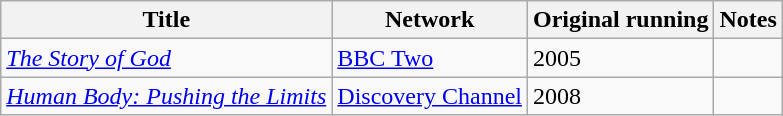<table class="wikitable sortable">
<tr>
<th>Title</th>
<th>Network</th>
<th>Original running</th>
<th>Notes</th>
</tr>
<tr>
<td><em><a href='#'>The Story of God</a></em></td>
<td><a href='#'>BBC Two</a></td>
<td>2005</td>
<td></td>
</tr>
<tr>
<td><em><a href='#'>Human Body: Pushing the Limits</a></em></td>
<td><a href='#'>Discovery Channel</a></td>
<td>2008</td>
<td></td>
</tr>
</table>
